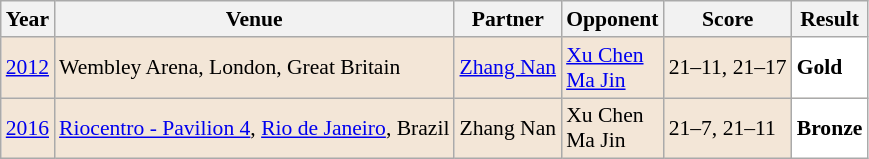<table class="sortable wikitable" style="font-size: 90%;">
<tr>
<th>Year</th>
<th>Venue</th>
<th>Partner</th>
<th>Opponent</th>
<th>Score</th>
<th>Result</th>
</tr>
<tr style="background:#F3E6D7">
<td align="center"><a href='#'>2012</a></td>
<td align="left">Wembley Arena, London, Great Britain</td>
<td align="left"> <a href='#'>Zhang Nan</a></td>
<td align="left"> <a href='#'>Xu Chen</a> <br>  <a href='#'>Ma Jin</a></td>
<td align="left">21–11, 21–17</td>
<td style="text-align:left; background:white"> <strong>Gold</strong></td>
</tr>
<tr style="background:#F3E6D7">
<td align="center"><a href='#'>2016</a></td>
<td align="left"><a href='#'>Riocentro - Pavilion 4</a>, <a href='#'>Rio de Janeiro</a>, Brazil</td>
<td align="left"> Zhang Nan</td>
<td align="left"> Xu Chen <br>  Ma Jin</td>
<td align="left">21–7, 21–11</td>
<td style="text-align:left; background:white"> <strong>Bronze</strong></td>
</tr>
</table>
